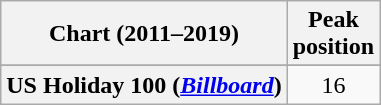<table class="wikitable sortable plainrowheaders" style="text-align:center">
<tr>
<th scope="col">Chart (2011–2019)</th>
<th scope="col">Peak<br>position</th>
</tr>
<tr>
</tr>
<tr>
</tr>
<tr>
</tr>
<tr>
<th scope="row">US Holiday 100 (<em><a href='#'>Billboard</a></em>)</th>
<td>16</td>
</tr>
</table>
